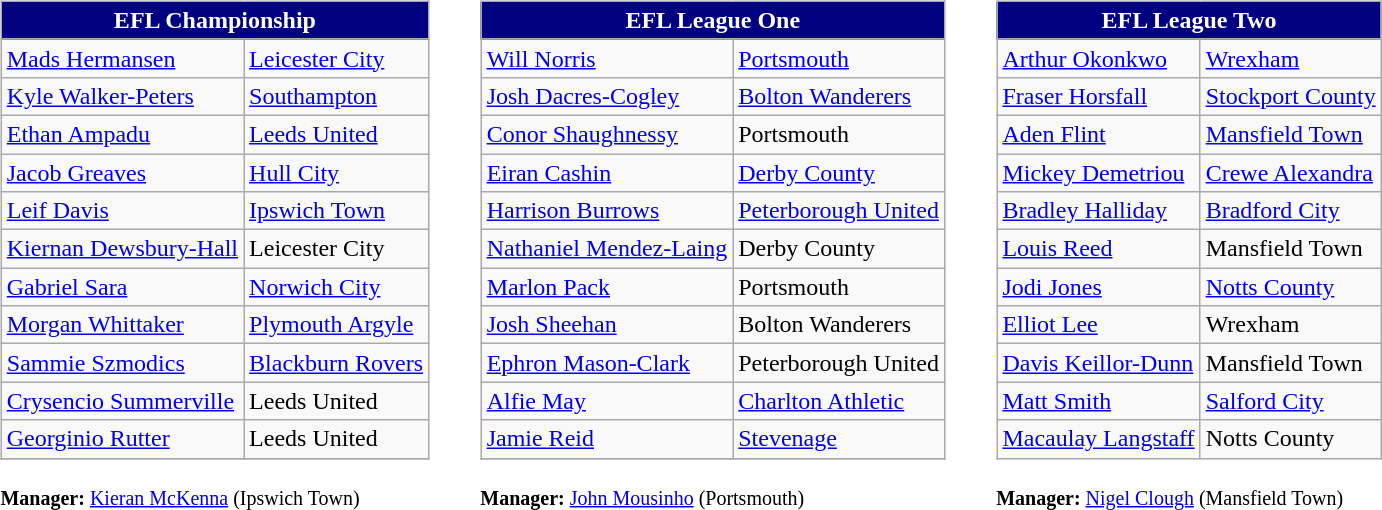<table>
<tr>
<td valign="top"><br><table class="wikitable">
<tr>
<th colspan="2" style="background-color: navy; color: white;">EFL Championship</th>
</tr>
<tr>
<td> <a href='#'>Mads Hermansen</a></td>
<td><a href='#'>Leicester City</a></td>
</tr>
<tr>
<td> <a href='#'>Kyle Walker-Peters</a></td>
<td><a href='#'>Southampton</a></td>
</tr>
<tr>
<td> <a href='#'>Ethan Ampadu</a></td>
<td><a href='#'>Leeds United</a></td>
</tr>
<tr>
<td> <a href='#'>Jacob Greaves</a></td>
<td><a href='#'>Hull City</a></td>
</tr>
<tr>
<td> <a href='#'>Leif Davis</a></td>
<td><a href='#'>Ipswich Town</a></td>
</tr>
<tr>
<td> <a href='#'>Kiernan Dewsbury-Hall</a></td>
<td>Leicester City</td>
</tr>
<tr>
<td> <a href='#'>Gabriel Sara</a></td>
<td><a href='#'>Norwich City</a></td>
</tr>
<tr>
<td> <a href='#'>Morgan Whittaker</a></td>
<td><a href='#'>Plymouth Argyle</a></td>
</tr>
<tr>
<td> <a href='#'>Sammie Szmodics</a></td>
<td><a href='#'>Blackburn Rovers</a></td>
</tr>
<tr>
<td> <a href='#'>Crysencio Summerville</a></td>
<td>Leeds United</td>
</tr>
<tr>
<td> <a href='#'>Georginio Rutter</a></td>
<td>Leeds United</td>
</tr>
<tr>
</tr>
</table>
<small><strong>Manager:</strong>  <a href='#'>Kieran McKenna</a> (Ipswich Town)</small></td>
<td style="width:10px;"> </td>
<td valign="top"><br><table class="wikitable">
<tr>
<th colspan="2" style="background-color: navy; color: white;">EFL League One</th>
</tr>
<tr>
<td> <a href='#'>Will Norris</a></td>
<td><a href='#'>Portsmouth</a></td>
</tr>
<tr>
<td> <a href='#'>Josh Dacres-Cogley</a></td>
<td><a href='#'>Bolton Wanderers</a></td>
</tr>
<tr>
<td> <a href='#'>Conor Shaughnessy</a></td>
<td>Portsmouth</td>
</tr>
<tr>
<td> <a href='#'>Eiran Cashin</a></td>
<td><a href='#'>Derby County</a></td>
</tr>
<tr>
<td> <a href='#'>Harrison Burrows</a></td>
<td><a href='#'>Peterborough United</a></td>
</tr>
<tr>
<td> <a href='#'>Nathaniel Mendez-Laing</a></td>
<td>Derby County</td>
</tr>
<tr>
<td> <a href='#'>Marlon Pack</a></td>
<td>Portsmouth</td>
</tr>
<tr>
<td> <a href='#'>Josh Sheehan</a></td>
<td>Bolton Wanderers</td>
</tr>
<tr>
<td> <a href='#'>Ephron Mason-Clark</a></td>
<td>Peterborough United</td>
</tr>
<tr>
<td> <a href='#'>Alfie May</a></td>
<td><a href='#'>Charlton Athletic</a></td>
</tr>
<tr>
<td> <a href='#'>Jamie Reid</a></td>
<td><a href='#'>Stevenage</a></td>
</tr>
<tr>
</tr>
</table>
<small><strong>Manager:</strong>  <a href='#'>John Mousinho</a> (Portsmouth)</small></td>
<td style="width:10px;"> </td>
<td valign="top"><br><table class="wikitable">
<tr>
<th colspan="2" style="background-color: navy; color: white;">EFL League Two</th>
</tr>
<tr>
<td> <a href='#'>Arthur Okonkwo</a></td>
<td><a href='#'>Wrexham</a></td>
</tr>
<tr>
<td> <a href='#'>Fraser Horsfall</a></td>
<td><a href='#'>Stockport County</a></td>
</tr>
<tr>
<td> <a href='#'>Aden Flint</a></td>
<td><a href='#'>Mansfield Town</a></td>
</tr>
<tr>
<td> <a href='#'>Mickey Demetriou</a></td>
<td><a href='#'>Crewe Alexandra</a></td>
</tr>
<tr>
<td> <a href='#'>Bradley Halliday</a></td>
<td><a href='#'>Bradford City</a></td>
</tr>
<tr>
<td> <a href='#'>Louis Reed</a></td>
<td>Mansfield Town</td>
</tr>
<tr>
<td> <a href='#'>Jodi Jones</a></td>
<td><a href='#'>Notts County</a></td>
</tr>
<tr>
<td> <a href='#'>Elliot Lee</a></td>
<td>Wrexham</td>
</tr>
<tr>
<td> <a href='#'>Davis Keillor-Dunn</a></td>
<td>Mansfield Town</td>
</tr>
<tr>
<td> <a href='#'>Matt Smith</a></td>
<td><a href='#'>Salford City</a></td>
</tr>
<tr>
<td> <a href='#'>Macaulay Langstaff</a></td>
<td>Notts County</td>
</tr>
</table>
<small><strong>Manager:</strong>  <a href='#'>Nigel Clough</a> (Mansfield Town)</small></td>
</tr>
</table>
